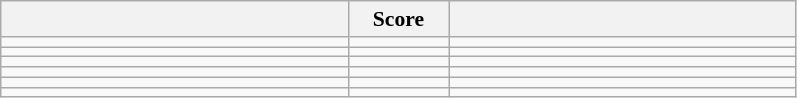<table class="wikitable" style="text-align:left; font-size:90%">
<tr>
<th width=225></th>
<th width=60>Score</th>
<th width=225></th>
</tr>
<tr>
<td></td>
<td align=center><strong> </strong></td>
<td><strong></strong></td>
</tr>
<tr>
<td></td>
<td align=center><strong> </strong></td>
<td><strong></strong></td>
</tr>
<tr>
<td></td>
<td align=center><strong> </strong></td>
<td><strong></strong></td>
</tr>
<tr>
<td></td>
<td align=center><strong> </strong></td>
<td><strong></strong></td>
</tr>
<tr>
<td><strong></strong></td>
<td align=center><strong> </strong></td>
<td></td>
</tr>
<tr>
<td></td>
<td align=center><strong> </strong></td>
<td><strong></strong></td>
</tr>
</table>
